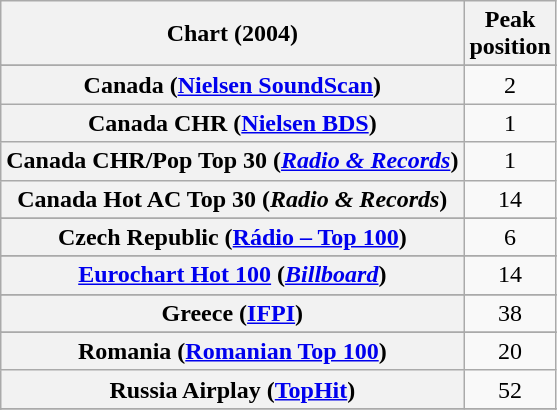<table class="wikitable sortable plainrowheaders" style="text-align:center">
<tr>
<th scope="col">Chart (2004)</th>
<th scope="col">Peak<br>position</th>
</tr>
<tr>
</tr>
<tr>
</tr>
<tr>
</tr>
<tr>
</tr>
<tr>
</tr>
<tr>
<th scope="row">Canada (<a href='#'>Nielsen SoundScan</a>)</th>
<td>2</td>
</tr>
<tr>
<th scope="row">Canada CHR (<a href='#'>Nielsen BDS</a>)</th>
<td>1</td>
</tr>
<tr>
<th scope="row">Canada CHR/Pop Top 30 (<em><a href='#'>Radio & Records</a></em>)</th>
<td>1</td>
</tr>
<tr>
<th scope="row">Canada Hot AC Top 30 (<em>Radio & Records</em>)</th>
<td>14</td>
</tr>
<tr>
</tr>
<tr>
<th scope="row">Czech Republic (<a href='#'>Rádio – Top 100</a>)</th>
<td>6</td>
</tr>
<tr>
</tr>
<tr>
<th scope="row"><a href='#'>Eurochart Hot 100</a> (<em><a href='#'>Billboard</a></em>)</th>
<td>14</td>
</tr>
<tr>
</tr>
<tr>
</tr>
<tr>
<th scope="row">Greece (<a href='#'>IFPI</a>)</th>
<td>38</td>
</tr>
<tr>
</tr>
<tr>
</tr>
<tr>
</tr>
<tr>
</tr>
<tr>
</tr>
<tr>
</tr>
<tr>
</tr>
<tr>
<th scope="row">Romania (<a href='#'>Romanian Top 100</a>)</th>
<td>20</td>
</tr>
<tr>
<th scope="row">Russia Airplay (<a href='#'>TopHit</a>)</th>
<td>52</td>
</tr>
<tr>
</tr>
<tr>
</tr>
<tr>
</tr>
<tr>
</tr>
<tr>
</tr>
<tr>
</tr>
<tr>
</tr>
<tr>
</tr>
</table>
